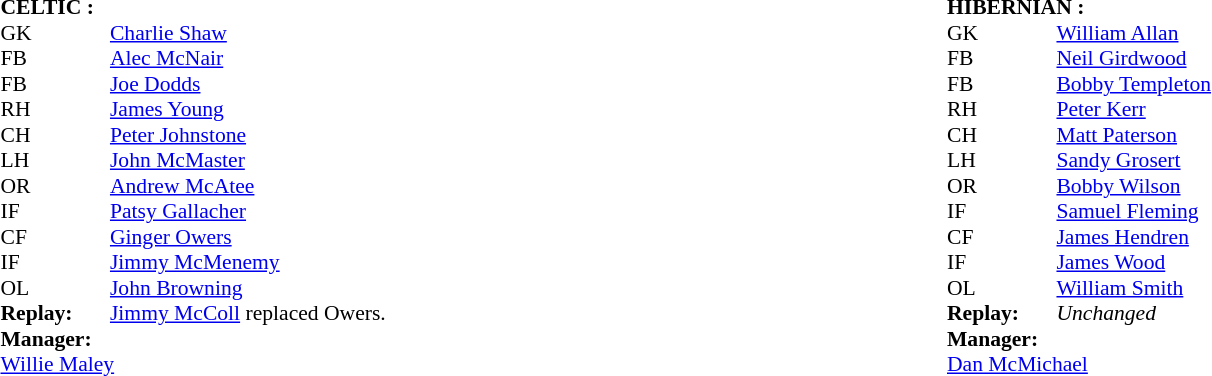<table width="100%">
<tr>
<td valign="top" width="50%"><br><table style="font-size: 90%" cellspacing="0" cellpadding="0">
<tr>
<td colspan="4"><strong>CELTIC :</strong></td>
</tr>
<tr>
<th width="25"></th>
<th width="25"></th>
</tr>
<tr>
<td>GK</td>
<td></td>
<td> <a href='#'>Charlie Shaw</a></td>
</tr>
<tr>
<td>FB</td>
<td></td>
<td> <a href='#'>Alec McNair</a></td>
</tr>
<tr>
<td>FB</td>
<td></td>
<td> <a href='#'>Joe Dodds</a></td>
</tr>
<tr>
<td>RH</td>
<td></td>
<td> <a href='#'>James Young</a></td>
</tr>
<tr>
<td>CH</td>
<td></td>
<td> <a href='#'>Peter Johnstone</a></td>
</tr>
<tr>
<td>LH</td>
<td></td>
<td> <a href='#'>John McMaster</a></td>
</tr>
<tr>
<td>OR</td>
<td></td>
<td> <a href='#'>Andrew McAtee</a></td>
</tr>
<tr>
<td>IF</td>
<td></td>
<td> <a href='#'>Patsy Gallacher</a></td>
</tr>
<tr>
<td>CF</td>
<td></td>
<td> <a href='#'>Ginger Owers</a></td>
</tr>
<tr>
<td>IF</td>
<td></td>
<td> <a href='#'>Jimmy McMenemy</a></td>
</tr>
<tr>
<td>OL</td>
<td></td>
<td> <a href='#'>John Browning</a></td>
</tr>
<tr>
<td><strong>Replay:</strong></td>
<td></td>
<td><a href='#'>Jimmy McColl</a> replaced Owers.</td>
</tr>
<tr>
<td colspan=4><strong>Manager:</strong></td>
</tr>
<tr>
<td colspan="4"> <a href='#'>Willie Maley</a></td>
</tr>
</table>
</td>
<td valign="top" width="50%"><br><table style="font-size: 90%" cellspacing="0" cellpadding="0">
<tr>
<td colspan="4"><strong>HIBERNIAN :</strong></td>
</tr>
<tr>
<th width="25"></th>
<th width="25"></th>
</tr>
<tr>
<td>GK</td>
<td></td>
<td> <a href='#'>William Allan</a></td>
</tr>
<tr>
<td>FB</td>
<td></td>
<td> <a href='#'>Neil Girdwood</a></td>
</tr>
<tr>
<td>FB</td>
<td></td>
<td> <a href='#'>Bobby Templeton</a></td>
</tr>
<tr>
<td>RH</td>
<td></td>
<td> <a href='#'>Peter Kerr</a></td>
</tr>
<tr>
<td>CH</td>
<td></td>
<td> <a href='#'>Matt Paterson</a></td>
</tr>
<tr>
<td>LH</td>
<td></td>
<td> <a href='#'>Sandy Grosert</a></td>
</tr>
<tr>
<td>OR</td>
<td></td>
<td> <a href='#'>Bobby Wilson</a></td>
</tr>
<tr>
<td>IF</td>
<td></td>
<td> <a href='#'>Samuel Fleming</a></td>
</tr>
<tr>
<td>CF</td>
<td></td>
<td> <a href='#'>James Hendren</a></td>
</tr>
<tr>
<td>IF</td>
<td></td>
<td> <a href='#'>James Wood</a></td>
</tr>
<tr>
<td>OL</td>
<td></td>
<td> <a href='#'>William Smith</a></td>
</tr>
<tr>
<td><strong>Replay:</strong></td>
<td></td>
<td><em>Unchanged</em></td>
</tr>
<tr>
<td colspan=4><strong>Manager:</strong></td>
</tr>
<tr>
<td colspan="4"> <a href='#'>Dan McMichael</a></td>
</tr>
</table>
</td>
</tr>
</table>
